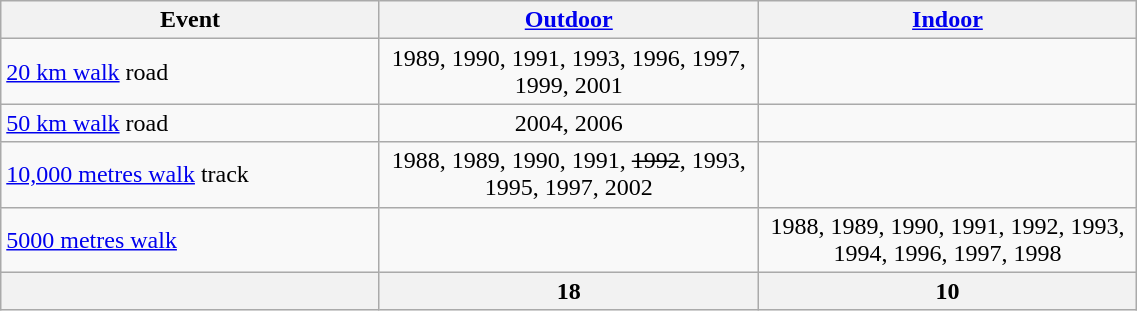<table class="wikitable" width=60% style="font-size:100%; text-align:center;">
<tr>
<th style="width:10em">Event</th>
<th style="width:10em"><a href='#'>Outdoor</a></th>
<th style="width:10em"><a href='#'>Indoor</a></th>
</tr>
<tr>
<td align=left><a href='#'>20 km walk</a> road</td>
<td>1989, 1990, 1991, 1993, 1996, 1997, 1999, 2001</td>
<td></td>
</tr>
<tr>
<td align=left><a href='#'>50 km walk</a> road</td>
<td>2004, 2006</td>
<td></td>
</tr>
<tr>
<td align=left><a href='#'>10,000 metres walk</a> track</td>
<td>1988, 1989, 1990, 1991, <del>1992</del>, 1993, 1995, 1997, 2002</td>
<td></td>
</tr>
<tr>
<td align=left><a href='#'>5000 metres walk</a></td>
<td></td>
<td>1988, 1989, 1990, 1991, 1992, 1993, 1994, 1996, 1997, 1998</td>
</tr>
<tr>
<th></th>
<th>18</th>
<th>10</th>
</tr>
</table>
